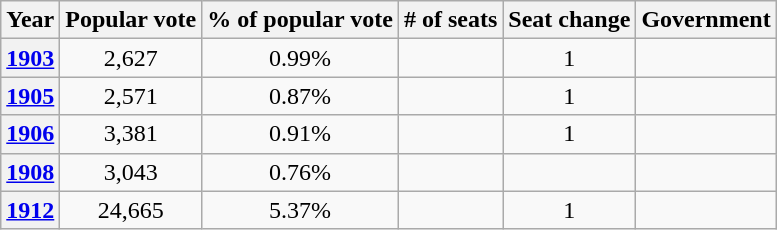<table class="wikitable sortable" style="text-align:center">
<tr>
<th>Year</th>
<th>Popular vote</th>
<th>% of popular vote</th>
<th># of seats</th>
<th>Seat change</th>
<th>Government</th>
</tr>
<tr>
<th><a href='#'>1903</a></th>
<td>2,627</td>
<td>0.99%</td>
<td></td>
<td> 1</td>
<td></td>
</tr>
<tr>
<th><a href='#'>1905</a></th>
<td>2,571</td>
<td>0.87%</td>
<td></td>
<td> 1</td>
<td></td>
</tr>
<tr>
<th><a href='#'>1906</a></th>
<td>3,381</td>
<td>0.91%</td>
<td></td>
<td> 1</td>
<td></td>
</tr>
<tr>
<th><a href='#'>1908</a></th>
<td>3,043</td>
<td>0.76%</td>
<td></td>
<td></td>
<td></td>
</tr>
<tr>
<th><a href='#'>1912</a></th>
<td>24,665</td>
<td>5.37%</td>
<td></td>
<td> 1</td>
<td></td>
</tr>
</table>
